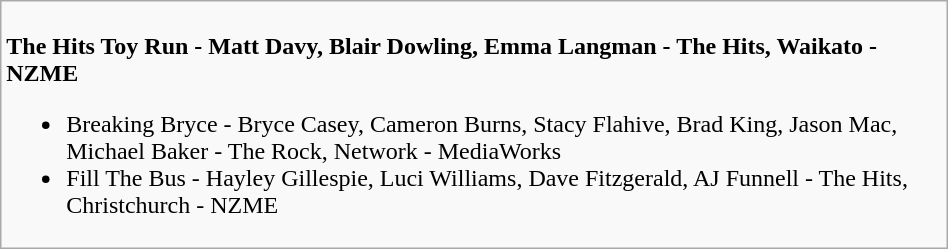<table class=wikitable width="50%">
<tr>
<td valign="top" width="50%"><br>
<strong>The Hits Toy Run - Matt Davy, Blair Dowling, Emma Langman - The Hits, Waikato - NZME</strong><ul><li>Breaking Bryce - Bryce Casey, Cameron Burns, Stacy Flahive, Brad King, Jason Mac, Michael Baker - The Rock, Network - MediaWorks</li><li>Fill The Bus - Hayley Gillespie, Luci Williams, Dave Fitzgerald, AJ Funnell - The Hits, Christchurch - NZME</li></ul></td>
</tr>
</table>
